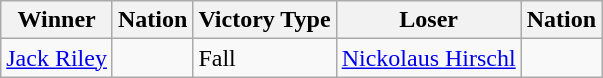<table class="wikitable sortable" style="text-align:left;">
<tr>
<th>Winner</th>
<th>Nation</th>
<th>Victory Type</th>
<th>Loser</th>
<th>Nation</th>
</tr>
<tr>
<td><a href='#'>Jack Riley</a></td>
<td></td>
<td>Fall</td>
<td><a href='#'>Nickolaus Hirschl</a></td>
<td></td>
</tr>
</table>
